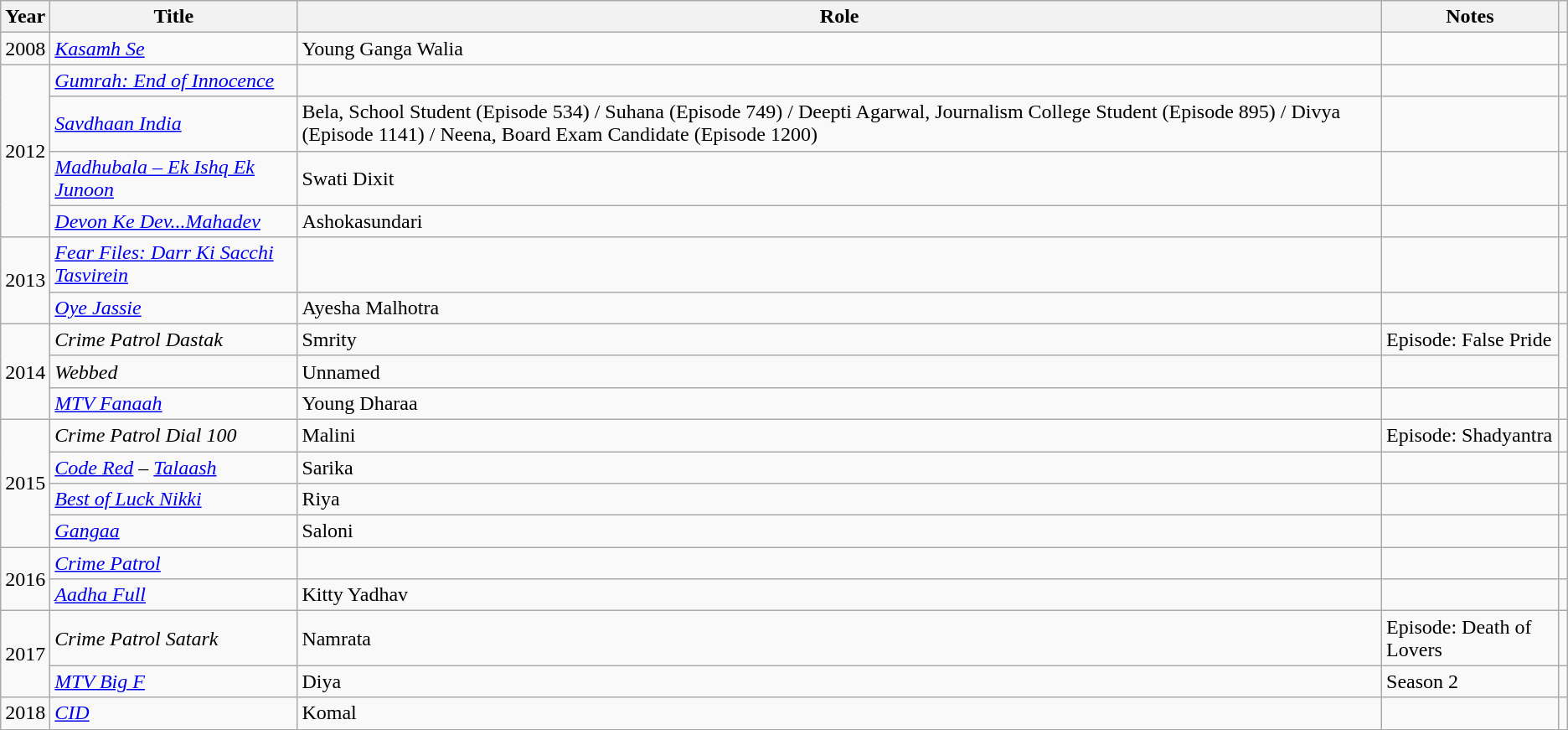<table class="wikitable sortable">
<tr>
<th>Year</th>
<th>Title</th>
<th>Role</th>
<th>Notes</th>
<th></th>
</tr>
<tr>
<td>2008</td>
<td><em><a href='#'>Kasamh Se</a></em></td>
<td>Young Ganga Walia</td>
<td></td>
<td></td>
</tr>
<tr>
<td rowspan="4">2012</td>
<td><em><a href='#'>Gumrah: End of Innocence</a></em></td>
<td></td>
<td></td>
<td></td>
</tr>
<tr>
<td><em><a href='#'>Savdhaan India</a></em></td>
<td>Bela, School Student (Episode 534) / Suhana (Episode 749) / Deepti Agarwal, Journalism College Student (Episode 895) / Divya (Episode 1141) / Neena, Board Exam Candidate (Episode 1200)</td>
<td></td>
<td></td>
</tr>
<tr>
<td><em><a href='#'>Madhubala – Ek Ishq Ek Junoon</a></em></td>
<td>Swati Dixit</td>
<td></td>
<td></td>
</tr>
<tr>
<td><em><a href='#'>Devon Ke Dev...Mahadev</a></em></td>
<td>Ashokasundari</td>
<td></td>
<td></td>
</tr>
<tr>
<td rowspan="2">2013</td>
<td><em><a href='#'>Fear Files: Darr Ki Sacchi Tasvirein</a></em></td>
<td></td>
<td></td>
<td></td>
</tr>
<tr>
<td><em><a href='#'>Oye Jassie</a></em></td>
<td>Ayesha Malhotra</td>
<td></td>
<td></td>
</tr>
<tr>
<td rowspan="3">2014</td>
<td><em>Crime Patrol Dastak</em></td>
<td>Smrity</td>
<td>Episode: False Pride</td>
</tr>
<tr>
<td><em>Webbed</em></td>
<td>Unnamed</td>
<td></td>
</tr>
<tr>
<td><em><a href='#'>MTV Fanaah</a></em></td>
<td>Young Dharaa</td>
<td></td>
<td></td>
</tr>
<tr>
<td rowspan="4">2015</td>
<td><em>Crime Patrol Dial 100</em></td>
<td>Malini</td>
<td>Episode: Shadyantra</td>
<td></td>
</tr>
<tr>
<td><em><a href='#'>Code Red</a></em> – <em><a href='#'>Talaash</a></em></td>
<td>Sarika</td>
<td></td>
<td></td>
</tr>
<tr>
<td><em><a href='#'>Best of Luck Nikki</a></em></td>
<td>Riya</td>
<td></td>
<td></td>
</tr>
<tr>
<td><em><a href='#'>Gangaa</a></em></td>
<td>Saloni</td>
<td></td>
<td></td>
</tr>
<tr>
<td rowspan="2">2016</td>
<td><em><a href='#'>Crime Patrol</a></em></td>
<td></td>
<td></td>
<td></td>
</tr>
<tr>
<td><em><a href='#'>Aadha Full</a></em></td>
<td>Kitty Yadhav</td>
<td></td>
<td></td>
</tr>
<tr>
<td rowspan="2">2017</td>
<td><em>Crime Patrol Satark</em></td>
<td>Namrata</td>
<td>Episode: Death of Lovers</td>
<td></td>
</tr>
<tr>
<td><em><a href='#'>MTV Big F</a></em></td>
<td>Diya</td>
<td>Season 2</td>
<td></td>
</tr>
<tr>
<td>2018</td>
<td><em><a href='#'>CID</a></em></td>
<td>Komal</td>
<td></td>
<td></td>
</tr>
</table>
